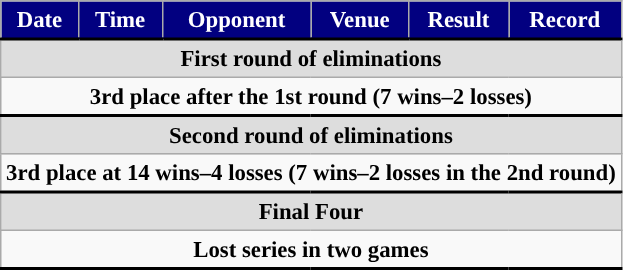<table class="wikitable" style="font-size:95%; align=center; valign=middle;">
<tr>
<th style="color: white; background-color: #020080; border-bottom: 2px solid #000000;">Date</th>
<th style="color: white; background-color: #020080; border-bottom: 2px solid #000000;">Time</th>
<th style="color: white; background-color: #020080; border-bottom: 2px solid #000000;">Opponent</th>
<th style="color: white; background-color: #020080; border-bottom: 2px solid #000000;">Venue</th>
<th style="color: white; background-color: #020080; border-bottom: 2px solid #000000;">Result</th>
<th style="color: white; background-color: #020080; border-bottom: 2px solid #000000;">Record</th>
</tr>
<tr style="background:#dddddd; border-bottom: 1px solid #000000; text-align:center;">
<td colspan="7"><strong>First round of eliminations</strong><br>







</td>
</tr>
<tr style="border-bottom: 2px solid #000000; text-align:center;">
<td colspan="7"><strong>3rd place after the 1st round (7 wins–2 losses)</strong></td>
</tr>
<tr style="background:#dddddd; border-bottom: 1px solid #000000; text-align:center;">
<td colspan="7"><strong>Second round of eliminations</strong><br>







</td>
</tr>
<tr style="border-bottom: 2px solid #000000; text-align:center;">
<td colspan="7"><strong>3rd place at 14 wins–4 losses (7 wins–2 losses in the 2nd round)</strong></td>
</tr>
<tr style="background:#dddddd; border-bottom: 1px solid #000000; text-align:center;">
<td colspan="7"><strong>Final Four</strong><br>
</td>
</tr>
<tr style="border-bottom: 2px solid #000000; text-align:center;">
<td colspan="7"><strong>Lost series in two games</strong></td>
</tr>
</table>
